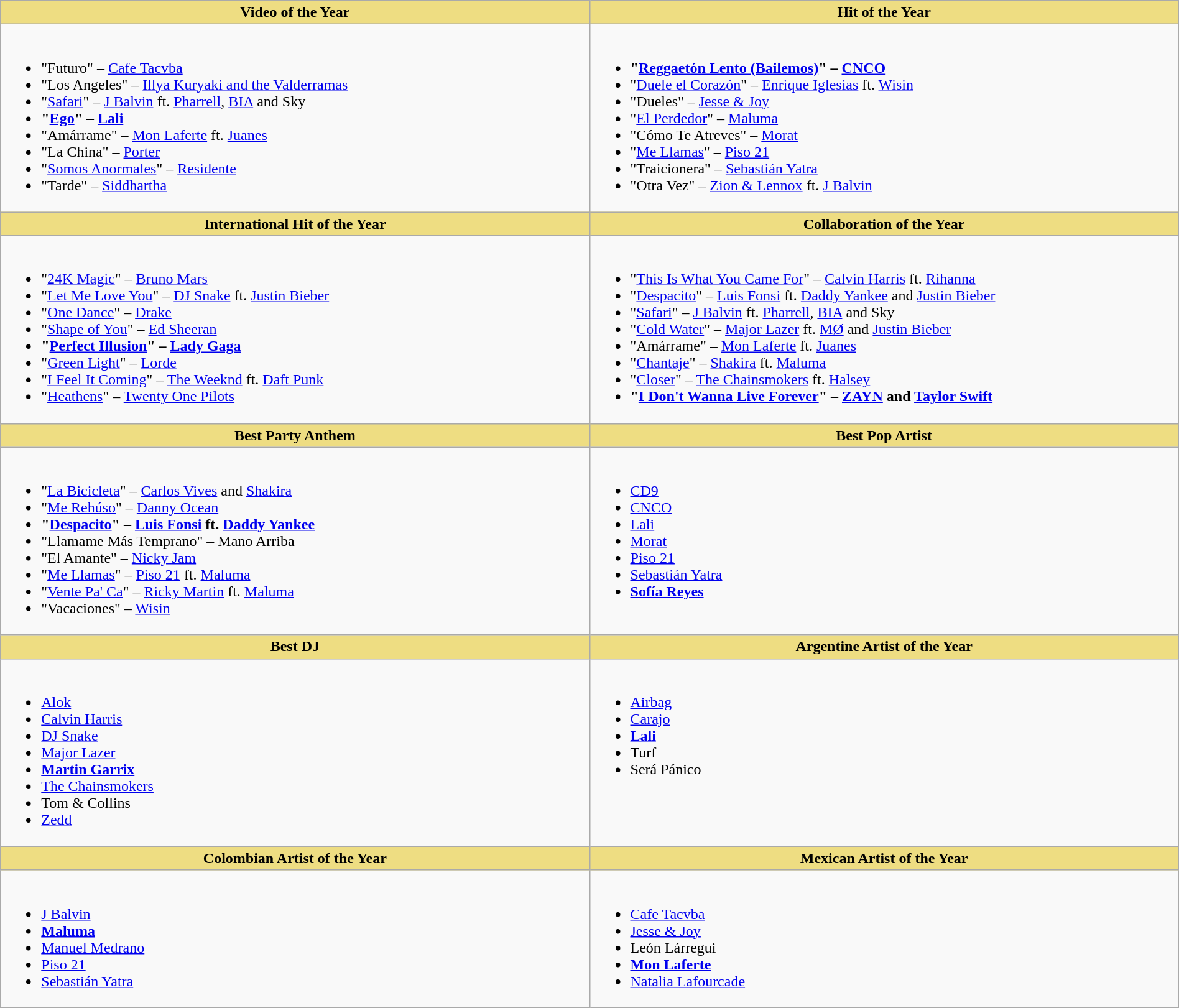<table class="wikitable" style="width:100%;">
<tr>
<th style="background:#EEDD82; width:50%">Video of the Year</th>
<th style="background:#EEDD82; width:50%">Hit of the Year</th>
</tr>
<tr>
<td valign="top"><br><ul><li>"Futuro" – <a href='#'>Cafe Tacvba</a></li><li>"Los Angeles" – <a href='#'>Illya Kuryaki and the Valderramas</a></li><li>"<a href='#'>Safari</a>" – <a href='#'>J Balvin</a> ft. <a href='#'>Pharrell</a>, <a href='#'>BIA</a> and Sky</li><li><strong>"<a href='#'>Ego</a>" – <a href='#'>Lali</a></strong></li><li>"Amárrame" – <a href='#'>Mon Laferte</a> ft. <a href='#'>Juanes</a></li><li>"La China" – <a href='#'>Porter</a></li><li>"<a href='#'>Somos Anormales</a>" – <a href='#'>Residente</a></li><li>"Tarde" – <a href='#'>Siddhartha</a></li></ul></td>
<td valign="top"><br><ul><li><strong>"<a href='#'>Reggaetón Lento (Bailemos)</a>" – <a href='#'>CNCO</a></strong></li><li>"<a href='#'>Duele el Corazón</a>" – <a href='#'>Enrique Iglesias</a> ft. <a href='#'>Wisin</a></li><li>"Dueles" – <a href='#'>Jesse & Joy</a></li><li>"<a href='#'>El Perdedor</a>" – <a href='#'>Maluma</a></li><li>"Cómo Te Atreves" – <a href='#'>Morat</a></li><li>"<a href='#'>Me Llamas</a>" – <a href='#'>Piso 21</a></li><li>"Traicionera" – <a href='#'>Sebastián Yatra</a></li><li>"Otra Vez" – <a href='#'>Zion & Lennox</a> ft. <a href='#'>J Balvin</a></li></ul></td>
</tr>
<tr>
<th style="background:#EEDD82; width:50%">International Hit of the Year</th>
<th style="background:#EEDD82; width:50%">Collaboration of the Year</th>
</tr>
<tr>
<td valign="top"><br><ul><li>"<a href='#'>24K Magic</a>" – <a href='#'>Bruno Mars</a></li><li>"<a href='#'>Let Me Love You</a>" – <a href='#'>DJ Snake</a> ft. <a href='#'>Justin Bieber</a></li><li>"<a href='#'>One Dance</a>" – <a href='#'>Drake</a></li><li>"<a href='#'>Shape of You</a>" – <a href='#'>Ed Sheeran</a></li><li><strong>"<a href='#'>Perfect Illusion</a>" – <a href='#'>Lady Gaga</a></strong></li><li>"<a href='#'>Green Light</a>" – <a href='#'>Lorde</a></li><li>"<a href='#'>I Feel It Coming</a>" – <a href='#'>The Weeknd</a> ft. <a href='#'>Daft Punk</a></li><li>"<a href='#'>Heathens</a>" – <a href='#'>Twenty One Pilots</a></li></ul></td>
<td valign="top"><br><ul><li>"<a href='#'>This Is What You Came For</a>" – <a href='#'>Calvin Harris</a> ft. <a href='#'>Rihanna</a></li><li>"<a href='#'>Despacito</a>" – <a href='#'>Luis Fonsi</a> ft. <a href='#'>Daddy Yankee</a> and <a href='#'>Justin Bieber</a></li><li>"<a href='#'>Safari</a>" – <a href='#'>J Balvin</a> ft. <a href='#'>Pharrell</a>, <a href='#'>BIA</a> and Sky</li><li>"<a href='#'>Cold Water</a>" – <a href='#'>Major Lazer</a> ft. <a href='#'>MØ</a> and <a href='#'>Justin Bieber</a></li><li>"Amárrame" – <a href='#'>Mon Laferte</a> ft. <a href='#'>Juanes</a></li><li>"<a href='#'>Chantaje</a>" – <a href='#'>Shakira</a> ft. <a href='#'>Maluma</a></li><li>"<a href='#'>Closer</a>" – <a href='#'>The Chainsmokers</a> ft. <a href='#'>Halsey</a></li><li><strong>"<a href='#'>I Don't Wanna Live Forever</a>" – <a href='#'>ZAYN</a> and <a href='#'>Taylor Swift</a></strong></li></ul></td>
</tr>
<tr>
<th style="background:#EEDD82; width:50%">Best Party Anthem</th>
<th style="background:#EEDD82; width:50%">Best Pop Artist</th>
</tr>
<tr>
<td valign="top"><br><ul><li>"<a href='#'>La Bicicleta</a>" – <a href='#'>Carlos Vives</a> and <a href='#'>Shakira</a></li><li>"<a href='#'>Me Rehúso</a>" – <a href='#'>Danny Ocean</a></li><li><strong>"<a href='#'>Despacito</a>" – <a href='#'>Luis Fonsi</a> ft. <a href='#'>Daddy Yankee</a></strong></li><li>"Llamame Más Temprano" – Mano Arriba</li><li>"El Amante" – <a href='#'>Nicky Jam</a></li><li>"<a href='#'>Me Llamas</a>"  – <a href='#'>Piso 21</a> ft. <a href='#'>Maluma</a></li><li>"<a href='#'>Vente Pa' Ca</a>" – <a href='#'>Ricky Martin</a> ft. <a href='#'>Maluma</a></li><li>"Vacaciones" – <a href='#'>Wisin</a></li></ul></td>
<td valign="top"><br><ul><li><a href='#'>CD9</a></li><li><a href='#'>CNCO</a></li><li><a href='#'>Lali</a></li><li><a href='#'>Morat</a></li><li><a href='#'>Piso 21</a></li><li><a href='#'>Sebastián Yatra</a></li><li><strong><a href='#'>Sofía Reyes</a></strong></li></ul></td>
</tr>
<tr>
<th style="background:#EEDD82; width:50%">Best DJ</th>
<th style="background:#EEDD82; width:50%">Argentine Artist of the Year</th>
</tr>
<tr>
<td valign="top"><br><ul><li><a href='#'>Alok</a></li><li><a href='#'>Calvin Harris</a></li><li><a href='#'>DJ Snake</a></li><li><a href='#'>Major Lazer</a></li><li><strong><a href='#'>Martin Garrix</a></strong></li><li><a href='#'>The Chainsmokers</a></li><li>Tom & Collins</li><li><a href='#'>Zedd</a></li></ul></td>
<td valign="top"><br><ul><li><a href='#'>Airbag</a></li><li><a href='#'>Carajo</a></li><li><strong><a href='#'>Lali</a></strong></li><li>Turf</li><li>Será Pánico</li></ul></td>
</tr>
<tr>
<th style="background:#EEDD82; width:50%">Colombian Artist of the Year</th>
<th style="background:#EEDD82; width:50%">Mexican Artist of the Year</th>
</tr>
<tr>
<td valign="top"><br><ul><li><a href='#'>J Balvin</a></li><li><strong><a href='#'>Maluma</a></strong></li><li><a href='#'>Manuel Medrano</a></li><li><a href='#'>Piso 21</a></li><li><a href='#'>Sebastián Yatra</a></li></ul></td>
<td valign="top" colspan="2"><br><ul><li><a href='#'>Cafe Tacvba</a></li><li><a href='#'>Jesse & Joy</a></li><li>León Lárregui</li><li><strong><a href='#'>Mon Laferte</a></strong></li><li><a href='#'>Natalia Lafourcade</a></li></ul></td>
</tr>
</table>
